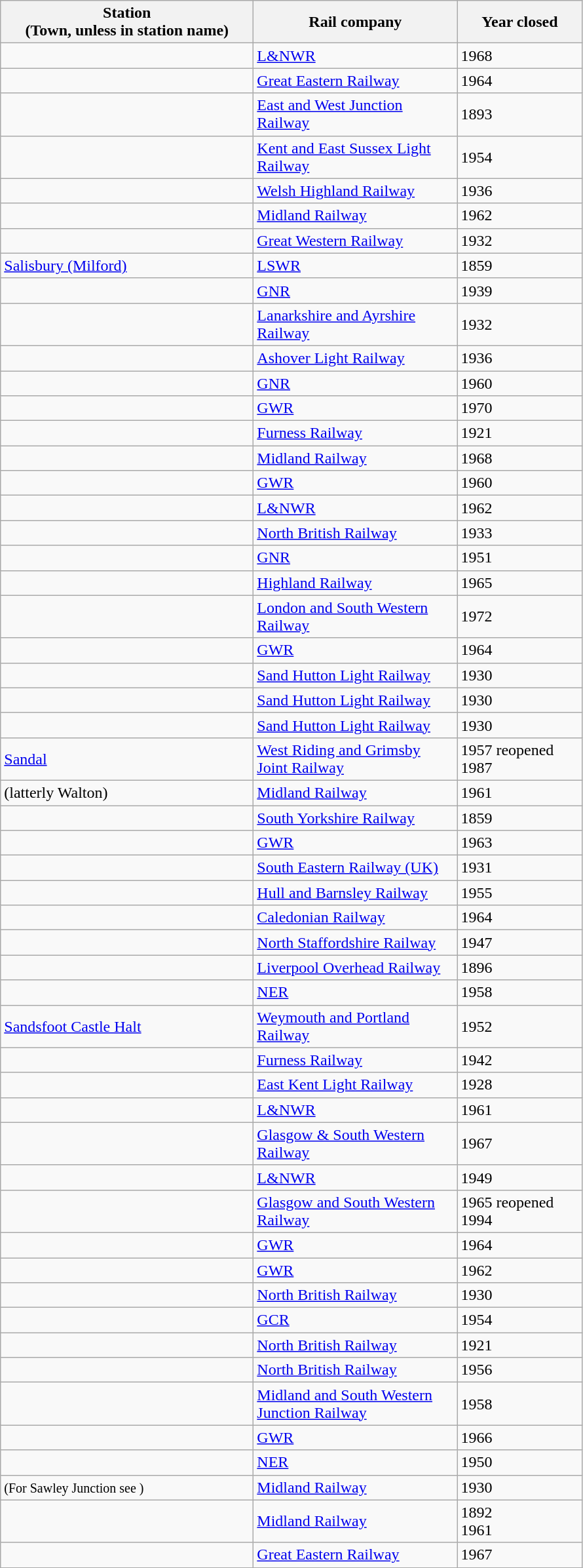<table class="wikitable sortable">
<tr>
<th style="width:250px">Station<br>(Town, unless in station name)</th>
<th style="width:200px">Rail company</th>
<th style="width:120px">Year closed</th>
</tr>
<tr>
<td></td>
<td><a href='#'>L&NWR</a></td>
<td>1968</td>
</tr>
<tr>
<td></td>
<td><a href='#'>Great Eastern Railway</a></td>
<td>1964</td>
</tr>
<tr>
<td></td>
<td><a href='#'>East and West Junction Railway</a></td>
<td>1893</td>
</tr>
<tr>
<td></td>
<td><a href='#'>Kent and East Sussex Light Railway</a></td>
<td>1954</td>
</tr>
<tr>
<td></td>
<td><a href='#'>Welsh Highland Railway</a></td>
<td>1936</td>
</tr>
<tr>
<td></td>
<td><a href='#'>Midland Railway</a></td>
<td>1962</td>
</tr>
<tr>
<td></td>
<td><a href='#'>Great Western Railway</a></td>
<td>1932</td>
</tr>
<tr>
<td><a href='#'>Salisbury (Milford)</a></td>
<td><a href='#'>LSWR</a></td>
<td>1859</td>
</tr>
<tr>
<td></td>
<td><a href='#'>GNR</a></td>
<td>1939</td>
</tr>
<tr>
<td></td>
<td><a href='#'>Lanarkshire and Ayrshire Railway</a></td>
<td>1932</td>
</tr>
<tr>
<td></td>
<td><a href='#'>Ashover Light Railway</a></td>
<td>1936</td>
</tr>
<tr>
<td></td>
<td><a href='#'>GNR</a></td>
<td>1960</td>
</tr>
<tr>
<td></td>
<td><a href='#'>GWR</a></td>
<td>1970</td>
</tr>
<tr>
<td></td>
<td><a href='#'>Furness Railway</a></td>
<td>1921</td>
</tr>
<tr>
<td></td>
<td><a href='#'>Midland Railway</a></td>
<td>1968</td>
</tr>
<tr>
<td></td>
<td><a href='#'>GWR</a></td>
<td>1960</td>
</tr>
<tr>
<td></td>
<td><a href='#'>L&NWR</a></td>
<td>1962</td>
</tr>
<tr>
<td></td>
<td><a href='#'>North British Railway</a></td>
<td>1933</td>
</tr>
<tr>
<td></td>
<td><a href='#'>GNR</a></td>
<td>1951</td>
</tr>
<tr>
<td></td>
<td><a href='#'>Highland Railway</a></td>
<td>1965</td>
</tr>
<tr>
<td></td>
<td><a href='#'>London and South Western Railway</a></td>
<td>1972</td>
</tr>
<tr>
<td></td>
<td><a href='#'>GWR</a></td>
<td>1964</td>
</tr>
<tr>
<td></td>
<td><a href='#'>Sand Hutton Light Railway</a></td>
<td>1930</td>
</tr>
<tr>
<td></td>
<td><a href='#'>Sand Hutton Light Railway</a></td>
<td>1930</td>
</tr>
<tr>
<td></td>
<td><a href='#'>Sand Hutton Light Railway</a></td>
<td>1930</td>
</tr>
<tr>
<td><a href='#'>Sandal</a></td>
<td><a href='#'>West Riding and Grimsby Joint Railway</a></td>
<td>1957 reopened 1987</td>
</tr>
<tr>
<td> (latterly Walton)</td>
<td><a href='#'>Midland Railway</a></td>
<td>1961</td>
</tr>
<tr>
<td></td>
<td><a href='#'>South Yorkshire Railway</a></td>
<td>1859</td>
</tr>
<tr>
<td></td>
<td><a href='#'>GWR</a></td>
<td>1963</td>
</tr>
<tr>
<td></td>
<td><a href='#'>South Eastern Railway (UK)</a></td>
<td>1931</td>
</tr>
<tr>
<td></td>
<td><a href='#'>Hull and Barnsley Railway</a></td>
<td>1955</td>
</tr>
<tr>
<td></td>
<td><a href='#'>Caledonian Railway</a></td>
<td>1964</td>
</tr>
<tr>
<td></td>
<td><a href='#'>North Staffordshire Railway</a></td>
<td>1947</td>
</tr>
<tr>
<td></td>
<td><a href='#'>Liverpool Overhead Railway</a></td>
<td>1896</td>
</tr>
<tr>
<td></td>
<td><a href='#'>NER</a></td>
<td>1958</td>
</tr>
<tr>
<td><a href='#'>Sandsfoot Castle Halt</a></td>
<td><a href='#'>Weymouth and Portland Railway</a></td>
<td>1952</td>
</tr>
<tr>
<td></td>
<td><a href='#'>Furness Railway</a></td>
<td>1942</td>
</tr>
<tr>
<td></td>
<td><a href='#'>East Kent Light Railway</a></td>
<td>1928</td>
</tr>
<tr>
<td></td>
<td><a href='#'>L&NWR</a></td>
<td>1961</td>
</tr>
<tr>
<td></td>
<td><a href='#'>Glasgow & South Western Railway</a></td>
<td>1967</td>
</tr>
<tr>
<td></td>
<td><a href='#'>L&NWR</a></td>
<td>1949</td>
</tr>
<tr>
<td></td>
<td><a href='#'>Glasgow and South Western Railway</a></td>
<td>1965 reopened 1994</td>
</tr>
<tr>
<td></td>
<td><a href='#'>GWR</a></td>
<td>1964</td>
</tr>
<tr>
<td></td>
<td><a href='#'>GWR</a></td>
<td>1962</td>
</tr>
<tr>
<td></td>
<td><a href='#'>North British Railway</a></td>
<td>1930</td>
</tr>
<tr>
<td></td>
<td><a href='#'>GCR</a></td>
<td>1954</td>
</tr>
<tr>
<td></td>
<td><a href='#'>North British Railway</a></td>
<td>1921</td>
</tr>
<tr>
<td></td>
<td><a href='#'>North British Railway</a></td>
<td>1956</td>
</tr>
<tr>
<td></td>
<td><a href='#'>Midland and South Western Junction Railway</a></td>
<td>1958</td>
</tr>
<tr>
<td></td>
<td><a href='#'>GWR</a></td>
<td>1966</td>
</tr>
<tr>
<td></td>
<td><a href='#'>NER</a></td>
<td>1950</td>
</tr>
<tr>
<td> <small>(For Sawley Junction see )</small></td>
<td><a href='#'>Midland Railway</a></td>
<td>1930</td>
</tr>
<tr>
<td></td>
<td><a href='#'>Midland Railway</a></td>
<td>1892<br>1961</td>
</tr>
<tr>
<td></td>
<td><a href='#'>Great Eastern Railway</a></td>
<td>1967</td>
</tr>
</table>
